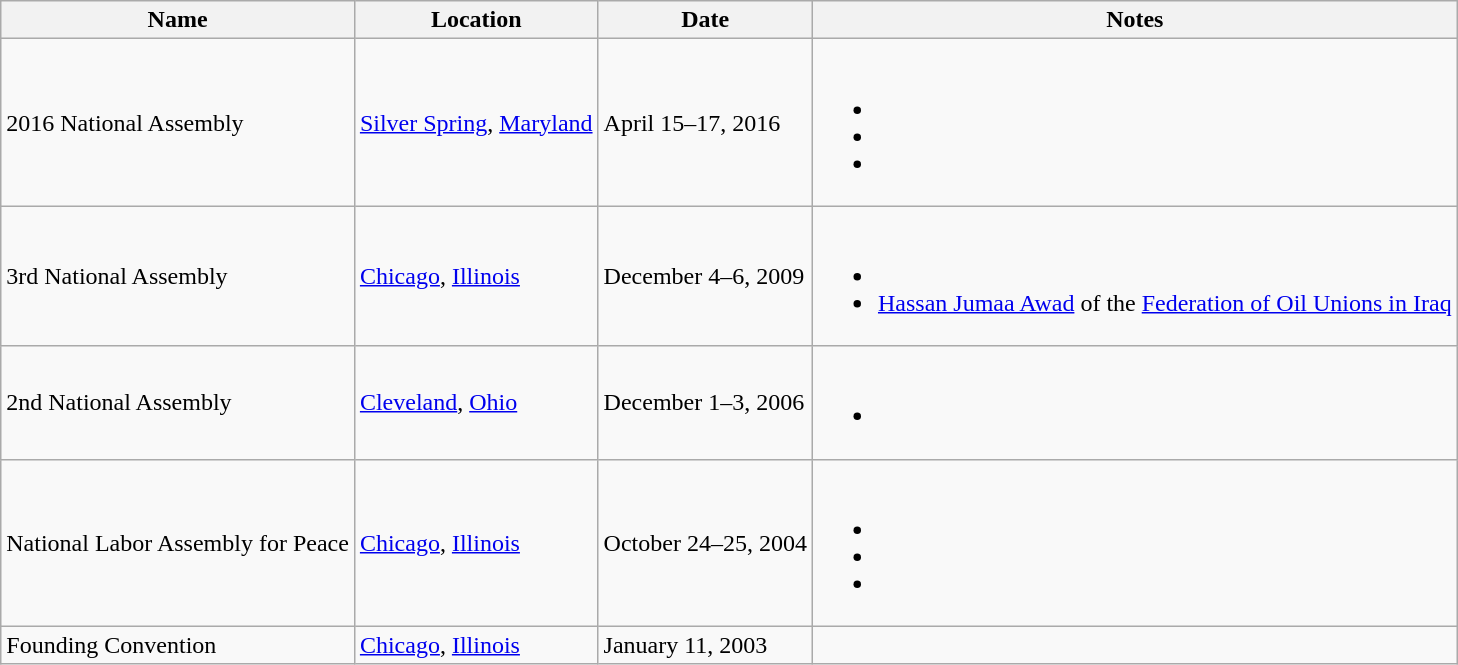<table class="wikitable">
<tr>
<th>Name</th>
<th>Location</th>
<th>Date</th>
<th>Notes</th>
</tr>
<tr>
<td>2016 National Assembly</td>
<td><a href='#'>Silver Spring</a>, <a href='#'>Maryland</a></td>
<td>April 15–17, 2016</td>
<td><br><ul><li></li><li></li><li></li></ul></td>
</tr>
<tr>
<td>3rd National Assembly</td>
<td><a href='#'>Chicago</a>, <a href='#'>Illinois</a></td>
<td>December 4–6, 2009</td>
<td><br><ul><li></li><li> <a href='#'>Hassan Jumaa Awad</a> of the <a href='#'>Federation of Oil Unions in Iraq</a></li></ul></td>
</tr>
<tr>
<td>2nd National Assembly</td>
<td><a href='#'>Cleveland</a>, <a href='#'>Ohio</a></td>
<td>December 1–3, 2006</td>
<td><br><ul><li></li></ul></td>
</tr>
<tr>
<td>National Labor Assembly for Peace</td>
<td><a href='#'>Chicago</a>, <a href='#'>Illinois</a></td>
<td>October 24–25, 2004</td>
<td><br><ul><li></li><li></li><li></li></ul></td>
</tr>
<tr>
<td>Founding Convention</td>
<td><a href='#'>Chicago</a>, <a href='#'>Illinois</a></td>
<td>January 11, 2003</td>
<td></td>
</tr>
</table>
